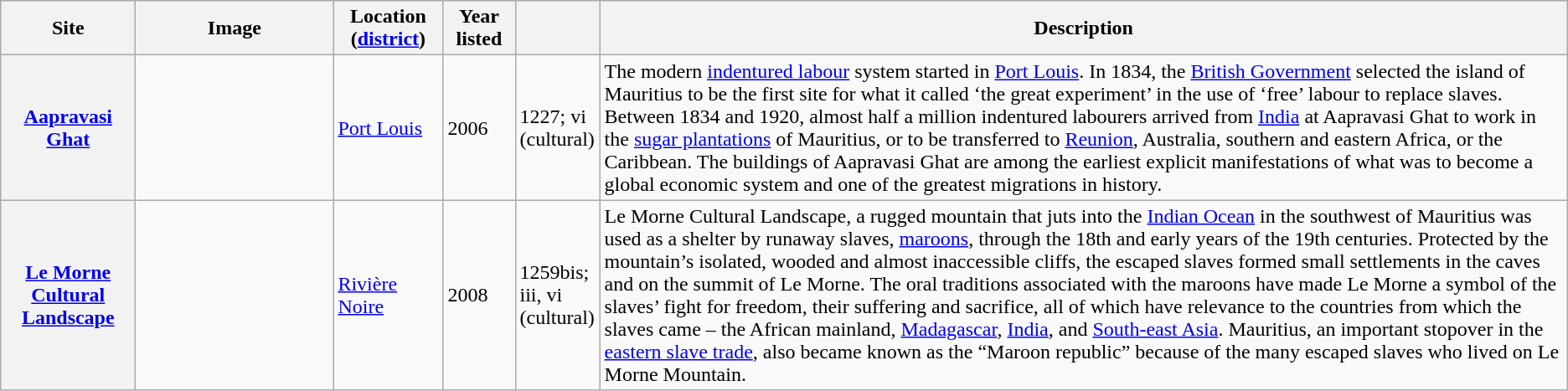<table class="wikitable sortable">
<tr>
<th style="width:100px;" scope="col">Site</th>
<th class="unsortable"  style="width:150px;" scope="col">Image</th>
<th style="width:80px;" scope="col">Location (<a href='#'>district</a>)</th>
<th style="width:50px;" scope="col">Year listed</th>
<th style="width:60px;" scope="col" data-sort-type="number"></th>
<th scope="col" class="unsortable">Description</th>
</tr>
<tr>
<th scope="row"><a href='#'>Aapravasi Ghat</a></th>
<td></td>
<td><a href='#'>Port Louis</a></td>
<td>2006</td>
<td>1227; vi (cultural)</td>
<td>The modern <a href='#'>indentured labour</a> system started in <a href='#'>Port Louis</a>. In 1834, the <a href='#'>British Government</a> selected the island of Mauritius to be the first site for what it called ‘the great experiment’ in the use of ‘free’ labour to replace slaves. Between 1834 and 1920, almost half a million indentured labourers arrived from <a href='#'>India</a> at Aapravasi Ghat to work in the <a href='#'>sugar plantations</a> of Mauritius, or to be transferred to <a href='#'>Reunion</a>, Australia, southern and eastern Africa, or the Caribbean. The buildings of Aapravasi Ghat are among the earliest explicit manifestations of what was to become a global economic system and one of the greatest migrations in history.</td>
</tr>
<tr>
<th scope="row"><a href='#'>Le Morne Cultural Landscape</a></th>
<td></td>
<td><a href='#'>Rivière Noire</a></td>
<td>2008</td>
<td>1259bis; iii, vi (cultural)</td>
<td>Le Morne Cultural Landscape, a rugged mountain that juts into the <a href='#'>Indian Ocean</a> in the southwest of Mauritius was used as a shelter by runaway slaves, <a href='#'>maroons</a>, through the 18th and early years of the 19th centuries. Protected by the mountain’s isolated, wooded and almost inaccessible cliffs, the escaped slaves formed small settlements in the caves and on the summit of Le Morne. The oral traditions associated with the maroons have made Le Morne a symbol of the slaves’ fight for freedom, their suffering and sacrifice, all of which have relevance to the countries from which the slaves came – the African mainland, <a href='#'>Madagascar</a>, <a href='#'>India</a>, and <a href='#'>South-east Asia</a>. Mauritius, an important stopover in the <a href='#'>eastern slave trade</a>, also became known as the “Maroon republic” because of the many escaped slaves who lived on Le Morne Mountain.</td>
</tr>
</table>
